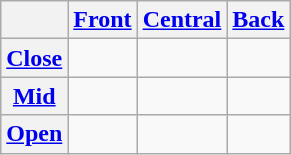<table class="wikitable" style=text-align:center>
<tr>
<th></th>
<th><a href='#'>Front</a></th>
<th><a href='#'>Central</a></th>
<th><a href='#'>Back</a></th>
</tr>
<tr>
<th><a href='#'>Close</a></th>
<td></td>
<td></td>
<td></td>
</tr>
<tr>
<th><a href='#'>Mid</a></th>
<td></td>
<td></td>
<td></td>
</tr>
<tr>
<th><a href='#'>Open</a></th>
<td></td>
<td></td>
<td></td>
</tr>
</table>
